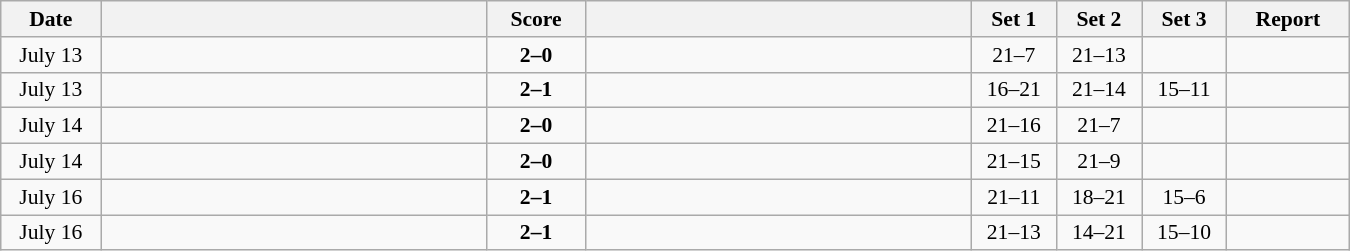<table class="wikitable" style="text-align: center; font-size:90% ">
<tr>
<th width="60">Date</th>
<th align="right" width="250"></th>
<th width="60">Score</th>
<th align="left" width="250"></th>
<th width="50">Set 1</th>
<th width="50">Set 2</th>
<th width="50">Set 3</th>
<th width="75">Report</th>
</tr>
<tr>
<td>July 13</td>
<td align=left><strong></strong></td>
<td align=center><strong>2–0</strong></td>
<td align=left></td>
<td>21–7</td>
<td>21–13</td>
<td></td>
<td></td>
</tr>
<tr>
<td>July 13</td>
<td align=left><strong></strong></td>
<td align=center><strong>2–1</strong></td>
<td align=left></td>
<td>16–21</td>
<td>21–14</td>
<td>15–11</td>
<td></td>
</tr>
<tr>
<td>July 14</td>
<td align=left><strong></strong></td>
<td align=center><strong>2–0</strong></td>
<td align=left></td>
<td>21–16</td>
<td>21–7</td>
<td></td>
<td></td>
</tr>
<tr>
<td>July 14</td>
<td align=left><strong></strong></td>
<td align=center><strong>2–0</strong></td>
<td align=left></td>
<td>21–15</td>
<td>21–9</td>
<td></td>
<td></td>
</tr>
<tr>
<td>July 16</td>
<td align=left><strong></strong></td>
<td align=center><strong>2–1</strong></td>
<td align=left></td>
<td>21–11</td>
<td>18–21</td>
<td>15–6</td>
<td></td>
</tr>
<tr>
<td>July 16</td>
<td align=left><strong></strong></td>
<td align=center><strong>2–1</strong></td>
<td align=left></td>
<td>21–13</td>
<td>14–21</td>
<td>15–10</td>
<td></td>
</tr>
</table>
